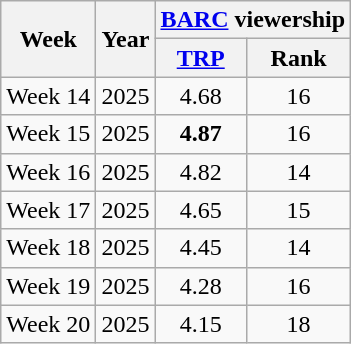<table class="wikitable sortable" style="text-align:center">
<tr>
<th rowspan="2">Week</th>
<th rowspan="2">Year</th>
<th colspan="2"><a href='#'>BARC</a> viewership</th>
</tr>
<tr>
<th><a href='#'>TRP</a></th>
<th>Rank</th>
</tr>
<tr>
<td>Week 14</td>
<td>2025</td>
<td>4.68</td>
<td>16</td>
</tr>
<tr>
<td>Week 15</td>
<td>2025</td>
<td><strong>4.87</strong></td>
<td>16</td>
</tr>
<tr>
<td>Week 16</td>
<td>2025</td>
<td>4.82</td>
<td>14</td>
</tr>
<tr>
<td>Week 17</td>
<td>2025</td>
<td>4.65</td>
<td>15</td>
</tr>
<tr>
<td>Week 18</td>
<td>2025</td>
<td>4.45</td>
<td>14</td>
</tr>
<tr>
<td>Week 19</td>
<td>2025</td>
<td>4.28</td>
<td>16</td>
</tr>
<tr>
<td>Week 20</td>
<td>2025</td>
<td>4.15</td>
<td>18</td>
</tr>
</table>
